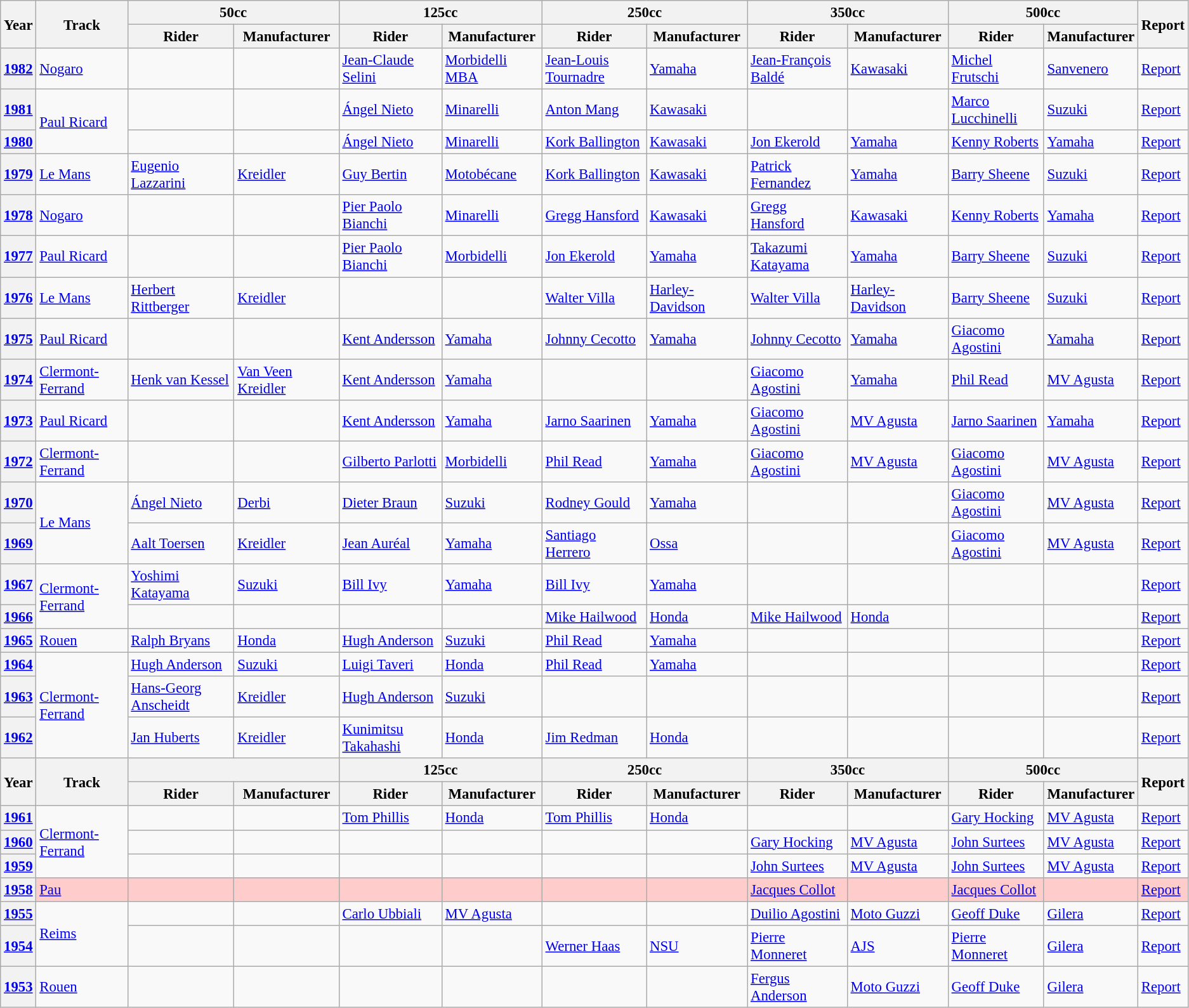<table class="wikitable" style="font-size: 95%;">
<tr>
<th rowspan=2>Year</th>
<th rowspan=2>Track</th>
<th colspan=2>50cc</th>
<th colspan=2>125cc</th>
<th colspan=2>250cc</th>
<th colspan=2>350cc</th>
<th colspan=2>500cc</th>
<th rowspan=2>Report</th>
</tr>
<tr>
<th>Rider</th>
<th>Manufacturer</th>
<th>Rider</th>
<th>Manufacturer</th>
<th>Rider</th>
<th>Manufacturer</th>
<th>Rider</th>
<th>Manufacturer</th>
<th>Rider</th>
<th>Manufacturer</th>
</tr>
<tr>
<th><a href='#'>1982</a></th>
<td><a href='#'>Nogaro</a></td>
<td></td>
<td></td>
<td> <a href='#'>Jean-Claude Selini</a></td>
<td><a href='#'>Morbidelli MBA</a></td>
<td> <a href='#'>Jean-Louis Tournadre</a></td>
<td><a href='#'>Yamaha</a></td>
<td> <a href='#'>Jean-François Baldé</a></td>
<td><a href='#'>Kawasaki</a></td>
<td> <a href='#'>Michel Frutschi</a></td>
<td><a href='#'>Sanvenero</a></td>
<td><a href='#'>Report</a></td>
</tr>
<tr>
<th><a href='#'>1981</a></th>
<td rowspan="2"><a href='#'>Paul Ricard</a></td>
<td></td>
<td></td>
<td> <a href='#'>Ángel Nieto</a></td>
<td><a href='#'>Minarelli</a></td>
<td> <a href='#'>Anton Mang</a></td>
<td><a href='#'>Kawasaki</a></td>
<td></td>
<td></td>
<td> <a href='#'>Marco Lucchinelli</a></td>
<td><a href='#'>Suzuki</a></td>
<td><a href='#'>Report</a></td>
</tr>
<tr>
<th><a href='#'>1980</a></th>
<td></td>
<td></td>
<td> <a href='#'>Ángel Nieto</a></td>
<td><a href='#'>Minarelli</a></td>
<td> <a href='#'>Kork Ballington</a></td>
<td><a href='#'>Kawasaki</a></td>
<td> <a href='#'>Jon Ekerold</a></td>
<td><a href='#'>Yamaha</a></td>
<td> <a href='#'>Kenny Roberts</a></td>
<td><a href='#'>Yamaha</a></td>
<td><a href='#'>Report</a></td>
</tr>
<tr>
<th><a href='#'>1979</a></th>
<td><a href='#'>Le Mans</a></td>
<td> <a href='#'>Eugenio Lazzarini</a></td>
<td><a href='#'>Kreidler</a></td>
<td> <a href='#'>Guy Bertin</a></td>
<td><a href='#'>Motobécane</a></td>
<td> <a href='#'>Kork Ballington</a></td>
<td><a href='#'>Kawasaki</a></td>
<td> <a href='#'>Patrick Fernandez</a></td>
<td><a href='#'>Yamaha</a></td>
<td> <a href='#'>Barry Sheene</a></td>
<td><a href='#'>Suzuki</a></td>
<td><a href='#'>Report</a></td>
</tr>
<tr>
<th><a href='#'>1978</a></th>
<td><a href='#'>Nogaro</a></td>
<td></td>
<td></td>
<td> <a href='#'>Pier Paolo Bianchi</a></td>
<td><a href='#'>Minarelli</a></td>
<td> <a href='#'>Gregg Hansford</a></td>
<td><a href='#'>Kawasaki</a></td>
<td> <a href='#'>Gregg Hansford</a></td>
<td><a href='#'>Kawasaki</a></td>
<td> <a href='#'>Kenny Roberts</a></td>
<td><a href='#'>Yamaha</a></td>
<td><a href='#'>Report</a></td>
</tr>
<tr>
<th><a href='#'>1977</a></th>
<td><a href='#'>Paul Ricard</a></td>
<td></td>
<td></td>
<td> <a href='#'>Pier Paolo Bianchi</a></td>
<td><a href='#'>Morbidelli</a></td>
<td> <a href='#'>Jon Ekerold</a></td>
<td><a href='#'>Yamaha</a></td>
<td> <a href='#'>Takazumi Katayama</a></td>
<td><a href='#'>Yamaha</a></td>
<td> <a href='#'>Barry Sheene</a></td>
<td><a href='#'>Suzuki</a></td>
<td><a href='#'>Report</a></td>
</tr>
<tr>
<th><a href='#'>1976</a></th>
<td><a href='#'>Le Mans</a></td>
<td> <a href='#'>Herbert Rittberger</a></td>
<td><a href='#'>Kreidler</a></td>
<td></td>
<td></td>
<td> <a href='#'>Walter Villa</a></td>
<td><a href='#'>Harley-Davidson</a></td>
<td> <a href='#'>Walter Villa</a></td>
<td><a href='#'>Harley-Davidson</a></td>
<td> <a href='#'>Barry Sheene</a></td>
<td><a href='#'>Suzuki</a></td>
<td><a href='#'>Report</a></td>
</tr>
<tr>
<th><a href='#'>1975</a></th>
<td><a href='#'>Paul Ricard</a></td>
<td></td>
<td></td>
<td> <a href='#'>Kent Andersson</a></td>
<td><a href='#'>Yamaha</a></td>
<td> <a href='#'>Johnny Cecotto</a></td>
<td><a href='#'>Yamaha</a></td>
<td> <a href='#'>Johnny Cecotto</a></td>
<td><a href='#'>Yamaha</a></td>
<td> <a href='#'>Giacomo Agostini</a></td>
<td><a href='#'>Yamaha</a></td>
<td><a href='#'>Report</a></td>
</tr>
<tr>
<th><a href='#'>1974</a></th>
<td><a href='#'>Clermont-Ferrand</a></td>
<td> <a href='#'>Henk van Kessel</a></td>
<td><a href='#'>Van Veen</a> <a href='#'>Kreidler</a></td>
<td> <a href='#'>Kent Andersson</a></td>
<td><a href='#'>Yamaha</a></td>
<td></td>
<td></td>
<td> <a href='#'>Giacomo Agostini</a></td>
<td><a href='#'>Yamaha</a></td>
<td> <a href='#'>Phil Read</a></td>
<td><a href='#'>MV Agusta</a></td>
<td><a href='#'>Report</a></td>
</tr>
<tr>
<th><a href='#'>1973</a></th>
<td><a href='#'>Paul Ricard</a></td>
<td></td>
<td></td>
<td> <a href='#'>Kent Andersson</a></td>
<td><a href='#'>Yamaha</a></td>
<td> <a href='#'>Jarno Saarinen</a></td>
<td><a href='#'>Yamaha</a></td>
<td> <a href='#'>Giacomo Agostini</a></td>
<td><a href='#'>MV Agusta</a></td>
<td> <a href='#'>Jarno Saarinen</a></td>
<td><a href='#'>Yamaha</a></td>
<td><a href='#'>Report</a></td>
</tr>
<tr>
<th><a href='#'>1972</a></th>
<td><a href='#'>Clermont-Ferrand</a></td>
<td></td>
<td></td>
<td> <a href='#'>Gilberto Parlotti</a></td>
<td><a href='#'>Morbidelli</a></td>
<td> <a href='#'>Phil Read</a></td>
<td><a href='#'>Yamaha</a></td>
<td> <a href='#'>Giacomo Agostini</a></td>
<td><a href='#'>MV Agusta</a></td>
<td> <a href='#'>Giacomo Agostini</a></td>
<td><a href='#'>MV Agusta</a></td>
<td><a href='#'>Report</a></td>
</tr>
<tr>
<th><a href='#'>1970</a></th>
<td rowspan="2"><a href='#'>Le Mans</a></td>
<td> <a href='#'>Ángel Nieto</a></td>
<td><a href='#'>Derbi</a></td>
<td> <a href='#'>Dieter Braun</a></td>
<td><a href='#'>Suzuki</a></td>
<td> <a href='#'>Rodney Gould</a></td>
<td><a href='#'>Yamaha</a></td>
<td></td>
<td></td>
<td> <a href='#'>Giacomo Agostini</a></td>
<td><a href='#'>MV Agusta</a></td>
<td><a href='#'>Report</a></td>
</tr>
<tr>
<th><a href='#'>1969</a></th>
<td> <a href='#'>Aalt Toersen</a></td>
<td><a href='#'>Kreidler</a></td>
<td> <a href='#'>Jean Auréal</a></td>
<td><a href='#'>Yamaha</a></td>
<td> <a href='#'>Santiago Herrero</a></td>
<td><a href='#'>Ossa</a></td>
<td></td>
<td></td>
<td> <a href='#'>Giacomo Agostini</a></td>
<td><a href='#'>MV Agusta</a></td>
<td><a href='#'>Report</a></td>
</tr>
<tr>
<th><a href='#'>1967</a></th>
<td rowspan="2"><a href='#'>Clermont-Ferrand</a></td>
<td> <a href='#'>Yoshimi Katayama</a></td>
<td><a href='#'>Suzuki</a></td>
<td> <a href='#'>Bill Ivy</a></td>
<td><a href='#'>Yamaha</a></td>
<td> <a href='#'>Bill Ivy</a></td>
<td><a href='#'>Yamaha</a></td>
<td></td>
<td></td>
<td></td>
<td></td>
<td><a href='#'>Report</a></td>
</tr>
<tr>
<th><a href='#'>1966</a></th>
<td></td>
<td></td>
<td></td>
<td></td>
<td> <a href='#'>Mike Hailwood</a></td>
<td><a href='#'>Honda</a></td>
<td> <a href='#'>Mike Hailwood</a></td>
<td><a href='#'>Honda</a></td>
<td></td>
<td></td>
<td><a href='#'>Report</a></td>
</tr>
<tr>
<th><a href='#'>1965</a></th>
<td><a href='#'>Rouen</a></td>
<td> <a href='#'>Ralph Bryans</a></td>
<td><a href='#'>Honda</a></td>
<td> <a href='#'>Hugh Anderson</a></td>
<td><a href='#'>Suzuki</a></td>
<td> <a href='#'>Phil Read</a></td>
<td><a href='#'>Yamaha</a></td>
<td></td>
<td></td>
<td></td>
<td></td>
<td><a href='#'>Report</a></td>
</tr>
<tr>
<th><a href='#'>1964</a></th>
<td rowspan="3"><a href='#'>Clermont-Ferrand</a></td>
<td> <a href='#'>Hugh Anderson</a></td>
<td><a href='#'>Suzuki</a></td>
<td> <a href='#'>Luigi Taveri</a></td>
<td><a href='#'>Honda</a></td>
<td> <a href='#'>Phil Read</a></td>
<td><a href='#'>Yamaha</a></td>
<td></td>
<td></td>
<td></td>
<td></td>
<td><a href='#'>Report</a></td>
</tr>
<tr>
<th><a href='#'>1963</a></th>
<td> <a href='#'>Hans-Georg Anscheidt</a></td>
<td><a href='#'>Kreidler</a></td>
<td> <a href='#'>Hugh Anderson</a></td>
<td><a href='#'>Suzuki</a></td>
<td></td>
<td></td>
<td></td>
<td></td>
<td></td>
<td></td>
<td><a href='#'>Report</a></td>
</tr>
<tr>
<th><a href='#'>1962</a></th>
<td> <a href='#'>Jan Huberts</a></td>
<td><a href='#'>Kreidler</a></td>
<td> <a href='#'>Kunimitsu Takahashi</a></td>
<td><a href='#'>Honda</a></td>
<td> <a href='#'>Jim Redman</a></td>
<td><a href='#'>Honda</a></td>
<td></td>
<td></td>
<td></td>
<td></td>
<td><a href='#'>Report</a></td>
</tr>
<tr>
<th rowspan=2>Year</th>
<th rowspan=2>Track</th>
<th colspan=2></th>
<th colspan=2>125cc</th>
<th colspan=2>250cc</th>
<th colspan=2>350cc</th>
<th colspan=2>500cc</th>
<th rowspan=2>Report</th>
</tr>
<tr>
<th>Rider</th>
<th>Manufacturer</th>
<th>Rider</th>
<th>Manufacturer</th>
<th>Rider</th>
<th>Manufacturer</th>
<th>Rider</th>
<th>Manufacturer</th>
<th>Rider</th>
<th>Manufacturer</th>
</tr>
<tr>
<th><a href='#'>1961</a></th>
<td rowspan="3"><a href='#'>Clermont-Ferrand</a></td>
<td></td>
<td></td>
<td> <a href='#'>Tom Phillis</a></td>
<td><a href='#'>Honda</a></td>
<td> <a href='#'>Tom Phillis</a></td>
<td><a href='#'>Honda</a></td>
<td></td>
<td></td>
<td> <a href='#'>Gary Hocking</a></td>
<td><a href='#'>MV Agusta</a></td>
<td><a href='#'>Report</a></td>
</tr>
<tr>
<th><a href='#'>1960</a></th>
<td></td>
<td></td>
<td></td>
<td></td>
<td></td>
<td></td>
<td> <a href='#'>Gary Hocking</a></td>
<td><a href='#'>MV Agusta</a></td>
<td> <a href='#'>John Surtees</a></td>
<td><a href='#'>MV Agusta</a></td>
<td><a href='#'>Report</a></td>
</tr>
<tr>
<th><a href='#'>1959</a></th>
<td></td>
<td></td>
<td></td>
<td></td>
<td></td>
<td></td>
<td> <a href='#'>John Surtees</a></td>
<td><a href='#'>MV Agusta</a></td>
<td> <a href='#'>John Surtees</a></td>
<td><a href='#'>MV Agusta</a></td>
<td><a href='#'>Report</a></td>
</tr>
<tr style="background:#FFCCCC;">
<th><a href='#'>1958</a></th>
<td><a href='#'>Pau</a></td>
<td></td>
<td></td>
<td></td>
<td></td>
<td></td>
<td></td>
<td> <a href='#'>Jacques Collot</a></td>
<td></td>
<td> <a href='#'>Jacques Collot</a></td>
<td></td>
<td><a href='#'>Report</a></td>
</tr>
<tr>
<th><a href='#'>1955</a></th>
<td rowspan="2"><a href='#'>Reims</a></td>
<td></td>
<td></td>
<td> <a href='#'>Carlo Ubbiali</a></td>
<td><a href='#'>MV Agusta</a></td>
<td></td>
<td></td>
<td> <a href='#'>Duilio Agostini</a></td>
<td><a href='#'>Moto Guzzi</a></td>
<td> <a href='#'>Geoff Duke</a></td>
<td><a href='#'>Gilera</a></td>
<td><a href='#'>Report</a></td>
</tr>
<tr>
<th><a href='#'>1954</a></th>
<td></td>
<td></td>
<td></td>
<td></td>
<td> <a href='#'>Werner Haas</a></td>
<td><a href='#'>NSU</a></td>
<td> <a href='#'>Pierre Monneret</a></td>
<td><a href='#'>AJS</a></td>
<td> <a href='#'>Pierre Monneret</a></td>
<td><a href='#'>Gilera</a></td>
<td><a href='#'>Report</a></td>
</tr>
<tr>
<th><a href='#'>1953</a></th>
<td><a href='#'>Rouen</a></td>
<td></td>
<td></td>
<td></td>
<td></td>
<td></td>
<td></td>
<td> <a href='#'>Fergus Anderson</a></td>
<td><a href='#'>Moto Guzzi</a></td>
<td> <a href='#'>Geoff Duke</a></td>
<td><a href='#'>Gilera</a></td>
<td><a href='#'>Report</a></td>
</tr>
</table>
